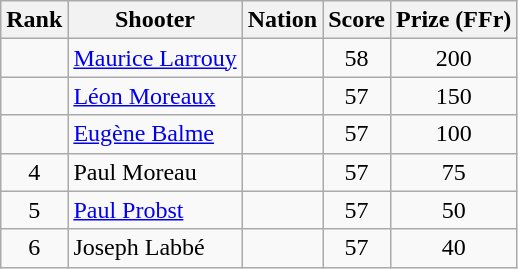<table class="wikitable sortable" style="text-align:center">
<tr>
<th>Rank</th>
<th>Shooter</th>
<th>Nation</th>
<th>Score</th>
<th>Prize (FFr)</th>
</tr>
<tr>
<td></td>
<td align=left><a href='#'>Maurice Larrouy</a></td>
<td align=left></td>
<td>58</td>
<td>200</td>
</tr>
<tr>
<td></td>
<td align=left><a href='#'>Léon Moreaux</a></td>
<td align=left></td>
<td>57</td>
<td>150</td>
</tr>
<tr>
<td></td>
<td align=left><a href='#'>Eugène Balme</a></td>
<td align=left></td>
<td>57</td>
<td>100</td>
</tr>
<tr>
<td>4</td>
<td align=left>Paul Moreau</td>
<td align=left></td>
<td>57</td>
<td>75</td>
</tr>
<tr>
<td>5</td>
<td align=left><a href='#'>Paul Probst</a></td>
<td align=left></td>
<td>57</td>
<td>50</td>
</tr>
<tr>
<td>6</td>
<td align=left>Joseph Labbé</td>
<td align=left></td>
<td>57</td>
<td>40</td>
</tr>
</table>
